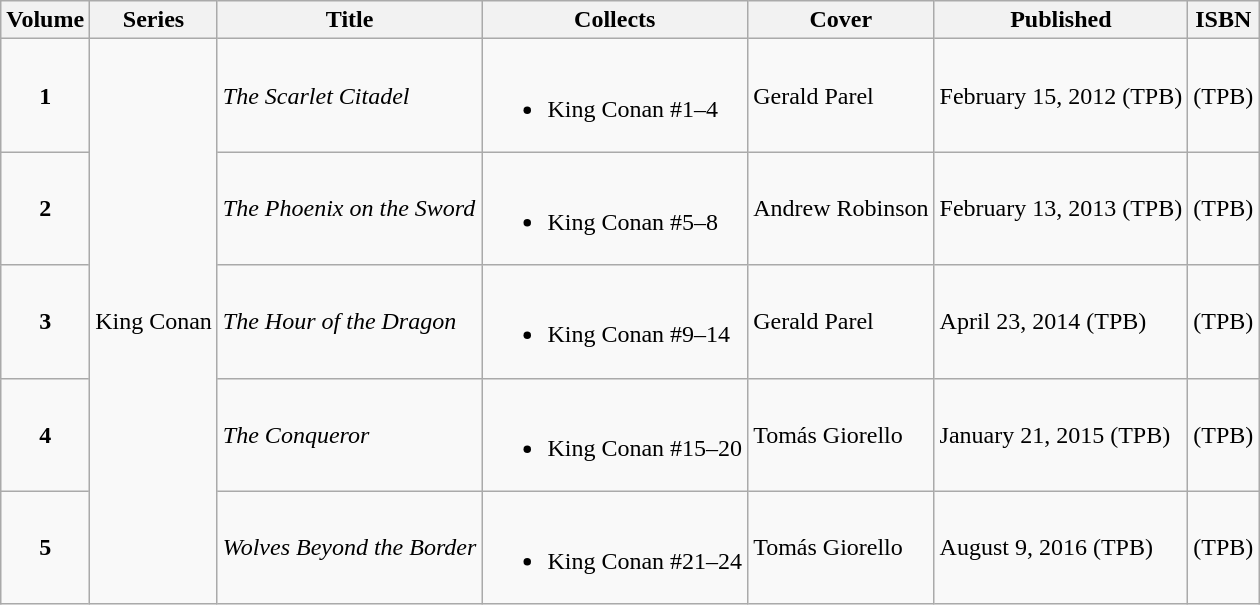<table class="wikitable">
<tr>
<th>Volume</th>
<th>Series</th>
<th>Title</th>
<th>Collects</th>
<th>Cover</th>
<th>Published</th>
<th>ISBN</th>
</tr>
<tr>
<td align=center><strong>1</strong></td>
<td rowspan=5 align=center>King Conan</td>
<td><em>The Scarlet Citadel</em></td>
<td><br><ul><li>King Conan #1–4</li></ul></td>
<td>Gerald Parel</td>
<td>February 15, 2012 (TPB)</td>
<td> (TPB)</td>
</tr>
<tr>
<td align=center><strong>2</strong></td>
<td><em>The Phoenix on the Sword</em></td>
<td><br><ul><li>King Conan #5–8</li></ul></td>
<td>Andrew Robinson</td>
<td>February 13, 2013 (TPB)</td>
<td> (TPB)</td>
</tr>
<tr>
<td align=center><strong>3</strong></td>
<td><em>The Hour of the Dragon</em></td>
<td><br><ul><li>King Conan #9–14</li></ul></td>
<td>Gerald Parel</td>
<td>April 23, 2014 (TPB)</td>
<td> (TPB)</td>
</tr>
<tr>
<td align=center><strong>4</strong></td>
<td><em>The Conqueror</em></td>
<td><br><ul><li>King Conan #15–20</li></ul></td>
<td>Tomás Giorello</td>
<td>January 21, 2015 (TPB)</td>
<td> (TPB)</td>
</tr>
<tr>
<td align=center><strong>5</strong></td>
<td><em>Wolves Beyond the Border</em></td>
<td><br><ul><li>King Conan #21–24</li></ul></td>
<td>Tomás Giorello</td>
<td>August 9, 2016 (TPB)</td>
<td> (TPB)</td>
</tr>
</table>
